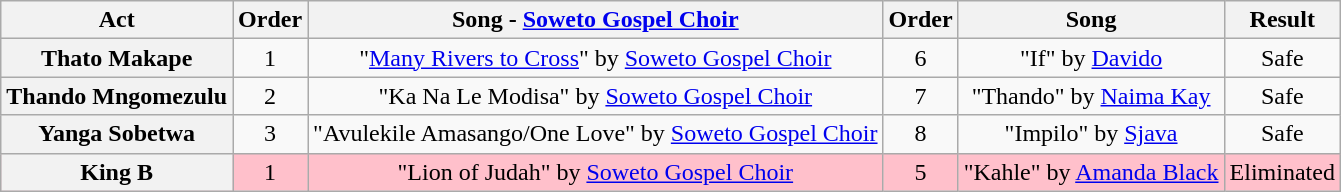<table class="wikitable plainrowheaders" style="text-align:center;">
<tr>
<th scope="col">Act</th>
<th scope="col">Order</th>
<th scope="col">Song - <a href='#'>Soweto Gospel Choir</a></th>
<th scope="col">Order</th>
<th scope="col">Song</th>
<th scope="col">Result</th>
</tr>
<tr>
<th scope=row>Thato Makape</th>
<td>1</td>
<td>"<a href='#'>Many Rivers to Cross</a>" by <a href='#'>Soweto Gospel Choir</a></td>
<td>6</td>
<td>"If" by <a href='#'>Davido</a></td>
<td>Safe</td>
</tr>
<tr>
<th scope=row>Thando Mngomezulu</th>
<td>2</td>
<td>"Ka Na Le Modisa" by <a href='#'>Soweto Gospel Choir</a></td>
<td>7</td>
<td>"Thando" by <a href='#'>Naima Kay</a></td>
<td>Safe</td>
</tr>
<tr>
<th scope=row>Yanga Sobetwa</th>
<td>3</td>
<td>"Avulekile Amasango/One Love" by <a href='#'>Soweto Gospel Choir</a></td>
<td>8</td>
<td>"Impilo" by <a href='#'>Sjava</a></td>
<td>Safe</td>
</tr>
<tr style="background: pink">
<th scope=row>King B</th>
<td>1</td>
<td>"Lion of Judah" by <a href='#'>Soweto Gospel Choir</a></td>
<td>5</td>
<td>"Kahle" by <a href='#'>Amanda Black</a></td>
<td>Eliminated</td>
</tr>
</table>
